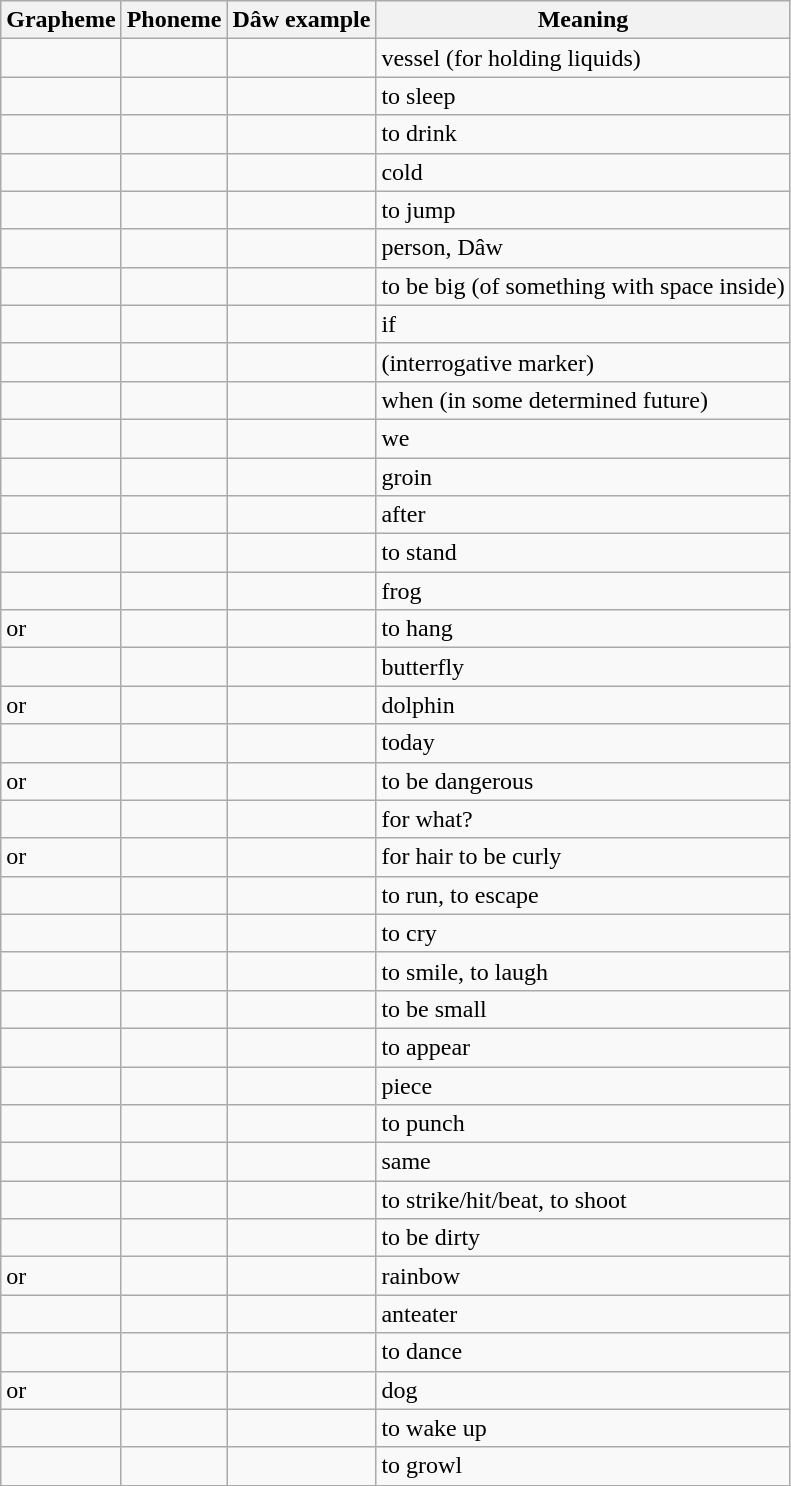<table class="wikitable">
<tr>
<th>Grapheme</th>
<th>Phoneme</th>
<th>Dâw example</th>
<th>Meaning</th>
</tr>
<tr>
<td></td>
<td></td>
<td> </td>
<td>vessel (for holding liquids)</td>
</tr>
<tr>
<td></td>
<td></td>
<td> </td>
<td>to sleep</td>
</tr>
<tr>
<td></td>
<td></td>
<td> </td>
<td>to drink</td>
</tr>
<tr>
<td></td>
<td></td>
<td> </td>
<td>cold</td>
</tr>
<tr>
<td></td>
<td></td>
<td> </td>
<td>to jump</td>
</tr>
<tr>
<td></td>
<td></td>
<td> </td>
<td>person, Dâw</td>
</tr>
<tr>
<td></td>
<td></td>
<td> </td>
<td>to be big (of something with space inside)</td>
</tr>
<tr>
<td></td>
<td></td>
<td> </td>
<td>if</td>
</tr>
<tr>
<td></td>
<td></td>
<td> </td>
<td>(interrogative marker)</td>
</tr>
<tr>
<td></td>
<td></td>
<td> </td>
<td>when (in some determined future)</td>
</tr>
<tr>
<td></td>
<td></td>
<td> </td>
<td>we</td>
</tr>
<tr>
<td></td>
<td></td>
<td> </td>
<td>groin</td>
</tr>
<tr>
<td></td>
<td></td>
<td> </td>
<td>after</td>
</tr>
<tr>
<td></td>
<td></td>
<td> </td>
<td>to stand</td>
</tr>
<tr>
<td></td>
<td></td>
<td> </td>
<td>frog</td>
</tr>
<tr>
<td> or </td>
<td></td>
<td> </td>
<td>to hang</td>
</tr>
<tr>
<td></td>
<td></td>
<td> </td>
<td>butterfly</td>
</tr>
<tr>
<td> or </td>
<td></td>
<td> </td>
<td>dolphin</td>
</tr>
<tr>
<td></td>
<td></td>
<td> </td>
<td>today</td>
</tr>
<tr>
<td> or </td>
<td></td>
<td> </td>
<td>to be dangerous</td>
</tr>
<tr>
<td></td>
<td></td>
<td> </td>
<td>for what?</td>
</tr>
<tr>
<td> or </td>
<td></td>
<td> </td>
<td>for hair to be curly</td>
</tr>
<tr>
<td></td>
<td></td>
<td> </td>
<td>to run, to escape</td>
</tr>
<tr>
<td></td>
<td></td>
<td> </td>
<td>to cry</td>
</tr>
<tr>
<td></td>
<td></td>
<td> </td>
<td>to smile, to laugh</td>
</tr>
<tr>
<td></td>
<td></td>
<td> </td>
<td>to be small</td>
</tr>
<tr>
<td></td>
<td></td>
<td> </td>
<td>to appear</td>
</tr>
<tr>
<td></td>
<td></td>
<td> </td>
<td>piece</td>
</tr>
<tr>
<td></td>
<td></td>
<td> </td>
<td>to punch</td>
</tr>
<tr>
<td></td>
<td></td>
<td> </td>
<td>same</td>
</tr>
<tr>
<td></td>
<td></td>
<td> </td>
<td>to strike/hit/beat, to shoot</td>
</tr>
<tr>
<td></td>
<td></td>
<td> </td>
<td>to be dirty</td>
</tr>
<tr>
<td> or </td>
<td></td>
<td> </td>
<td>rainbow</td>
</tr>
<tr>
<td></td>
<td></td>
<td> </td>
<td>anteater</td>
</tr>
<tr>
<td></td>
<td></td>
<td> </td>
<td>to dance</td>
</tr>
<tr>
<td> or </td>
<td></td>
<td> </td>
<td>dog</td>
</tr>
<tr>
<td></td>
<td></td>
<td> </td>
<td>to wake up</td>
</tr>
<tr>
<td></td>
<td></td>
<td> </td>
<td>to growl</td>
</tr>
</table>
